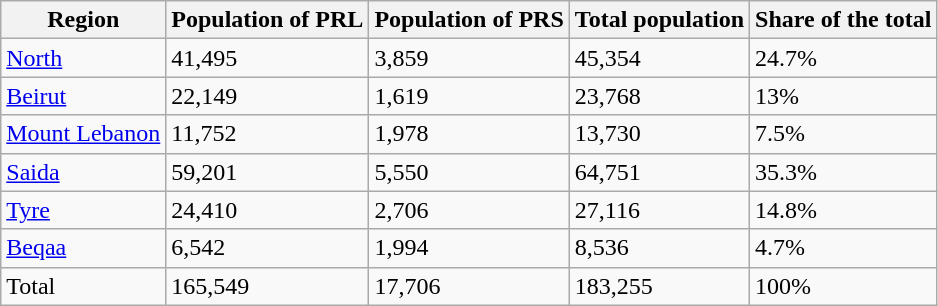<table class="wikitable">
<tr>
<th>Region</th>
<th>Population of PRL</th>
<th>Population of PRS</th>
<th>Total population</th>
<th>Share of the total</th>
</tr>
<tr>
<td><a href='#'>North</a></td>
<td>41,495</td>
<td>3,859</td>
<td>45,354</td>
<td>24.7%</td>
</tr>
<tr>
<td><a href='#'>Beirut</a></td>
<td>22,149</td>
<td>1,619</td>
<td>23,768</td>
<td>13%</td>
</tr>
<tr>
<td><a href='#'>Mount Lebanon</a></td>
<td>11,752</td>
<td>1,978</td>
<td>13,730</td>
<td>7.5%</td>
</tr>
<tr>
<td><a href='#'>Saida</a></td>
<td>59,201</td>
<td>5,550</td>
<td>64,751</td>
<td>35.3%</td>
</tr>
<tr>
<td><a href='#'>Tyre</a></td>
<td>24,410</td>
<td>2,706</td>
<td>27,116</td>
<td>14.8%</td>
</tr>
<tr>
<td><a href='#'>Beqaa</a></td>
<td>6,542</td>
<td>1,994</td>
<td>8,536</td>
<td>4.7%</td>
</tr>
<tr>
<td>Total</td>
<td>165,549</td>
<td>17,706</td>
<td>183,255</td>
<td>100%</td>
</tr>
</table>
